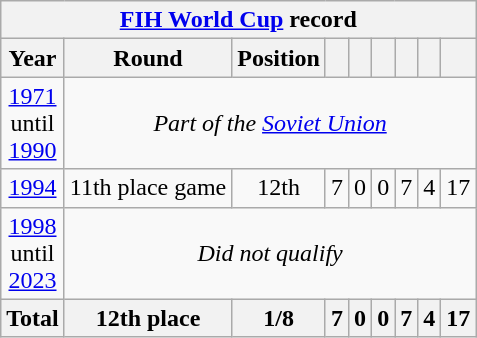<table class="wikitable" style="text-align: center;">
<tr>
<th colspan=10><a href='#'>FIH World Cup</a> record</th>
</tr>
<tr>
<th>Year</th>
<th>Round</th>
<th>Position</th>
<th></th>
<th></th>
<th></th>
<th></th>
<th></th>
<th></th>
</tr>
<tr>
<td> <a href='#'>1971</a><br>until<br> <a href='#'>1990</a></td>
<td colspan=8><em>Part of the <a href='#'>Soviet Union</a></em></td>
</tr>
<tr>
<td> <a href='#'>1994</a></td>
<td>11th place game</td>
<td>12th</td>
<td>7</td>
<td>0</td>
<td>0</td>
<td>7</td>
<td>4</td>
<td>17</td>
</tr>
<tr>
<td> <a href='#'>1998</a><br>until<br> <a href='#'>2023</a></td>
<td colspan=8><em>Did not qualify</em></td>
</tr>
<tr>
<th>Total</th>
<th>12th place</th>
<th>1/8</th>
<th>7</th>
<th>0</th>
<th>0</th>
<th>7</th>
<th>4</th>
<th>17</th>
</tr>
</table>
